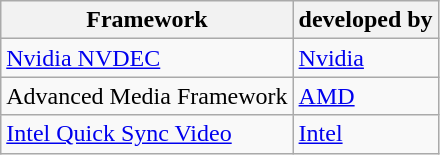<table class="wikitable">
<tr>
<th>Framework</th>
<th>developed by</th>
</tr>
<tr>
<td><a href='#'>Nvidia NVDEC</a></td>
<td><a href='#'>Nvidia</a></td>
</tr>
<tr>
<td>Advanced Media Framework</td>
<td><a href='#'>AMD</a></td>
</tr>
<tr>
<td><a href='#'>Intel Quick Sync Video</a></td>
<td><a href='#'>Intel</a></td>
</tr>
</table>
